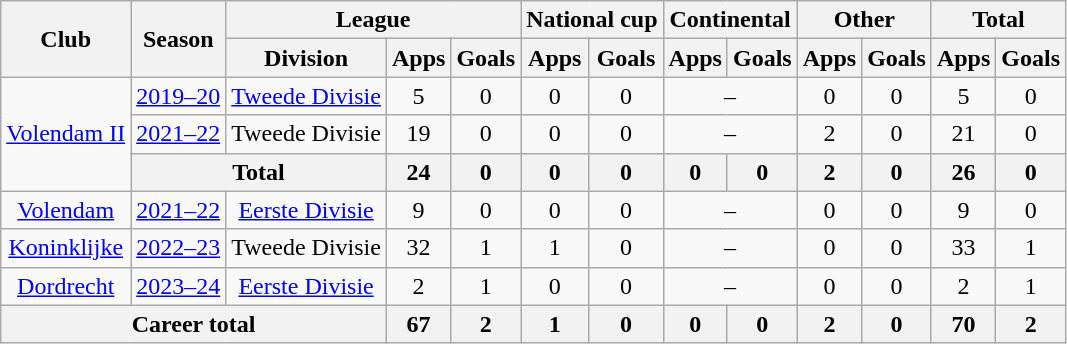<table class="wikitable" style="text-align: center">
<tr>
<th rowspan="2">Club</th>
<th rowspan="2">Season</th>
<th colspan="3">League</th>
<th colspan="2">National cup</th>
<th colspan="2">Continental</th>
<th colspan="2">Other</th>
<th colspan="2">Total</th>
</tr>
<tr>
<th>Division</th>
<th>Apps</th>
<th>Goals</th>
<th>Apps</th>
<th>Goals</th>
<th>Apps</th>
<th>Goals</th>
<th>Apps</th>
<th>Goals</th>
<th>Apps</th>
<th>Goals</th>
</tr>
<tr>
<td rowspan="3"><a href='#'>Volendam II</a></td>
<td><a href='#'>2019–20</a></td>
<td><a href='#'>Tweede Divisie</a></td>
<td>5</td>
<td>0</td>
<td>0</td>
<td>0</td>
<td colspan="2">–</td>
<td>0</td>
<td>0</td>
<td>5</td>
<td>0</td>
</tr>
<tr>
<td><a href='#'>2021–22</a></td>
<td>Tweede Divisie</td>
<td>19</td>
<td>0</td>
<td>0</td>
<td>0</td>
<td colspan="2">–</td>
<td>2</td>
<td>0</td>
<td>21</td>
<td>0</td>
</tr>
<tr>
<th colspan=2>Total</th>
<th>24</th>
<th>0</th>
<th>0</th>
<th>0</th>
<th>0</th>
<th>0</th>
<th>2</th>
<th>0</th>
<th>26</th>
<th>0</th>
</tr>
<tr>
<td><a href='#'>Volendam</a></td>
<td><a href='#'>2021–22</a></td>
<td><a href='#'>Eerste Divisie</a></td>
<td>9</td>
<td>0</td>
<td>0</td>
<td>0</td>
<td colspan="2">–</td>
<td>0</td>
<td>0</td>
<td>9</td>
<td>0</td>
</tr>
<tr>
<td><a href='#'>Koninklijke</a></td>
<td><a href='#'>2022–23</a></td>
<td>Tweede Divisie</td>
<td>32</td>
<td>1</td>
<td>1</td>
<td>0</td>
<td colspan="2">–</td>
<td>0</td>
<td>0</td>
<td>33</td>
<td>1</td>
</tr>
<tr>
<td><a href='#'>Dordrecht</a></td>
<td><a href='#'>2023–24</a></td>
<td><a href='#'>Eerste Divisie</a></td>
<td>2</td>
<td>1</td>
<td>0</td>
<td>0</td>
<td colspan="2">–</td>
<td>0</td>
<td>0</td>
<td>2</td>
<td>1</td>
</tr>
<tr>
<th colspan=3>Career total</th>
<th>67</th>
<th>2</th>
<th>1</th>
<th>0</th>
<th>0</th>
<th>0</th>
<th>2</th>
<th>0</th>
<th>70</th>
<th>2</th>
</tr>
</table>
